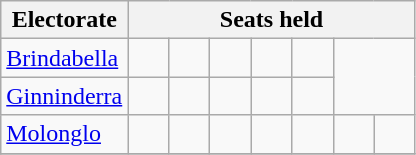<table class="wikitable">
<tr>
<th>Electorate</th>
<th colspan=7>Seats held</th>
</tr>
<tr>
<td><a href='#'>Brindabella</a></td>
<td width=20 > </td>
<td width=20 > </td>
<td width=20 > </td>
<td width=20 > </td>
<td width=20 > </td>
<td colspan = "2" rowspan = "2"></td>
</tr>
<tr>
<td><a href='#'>Ginninderra</a></td>
<td width=20 > </td>
<td width=20 > </td>
<td width=20 > </td>
<td width=20 > </td>
<td width=20 > </td>
</tr>
<tr>
<td><a href='#'>Molonglo</a></td>
<td width=20 > </td>
<td width=20 > </td>
<td width=20 > </td>
<td width=20 > </td>
<td width=20 > </td>
<td width=20 > </td>
<td width=20 > </td>
</tr>
<tr>
</tr>
</table>
